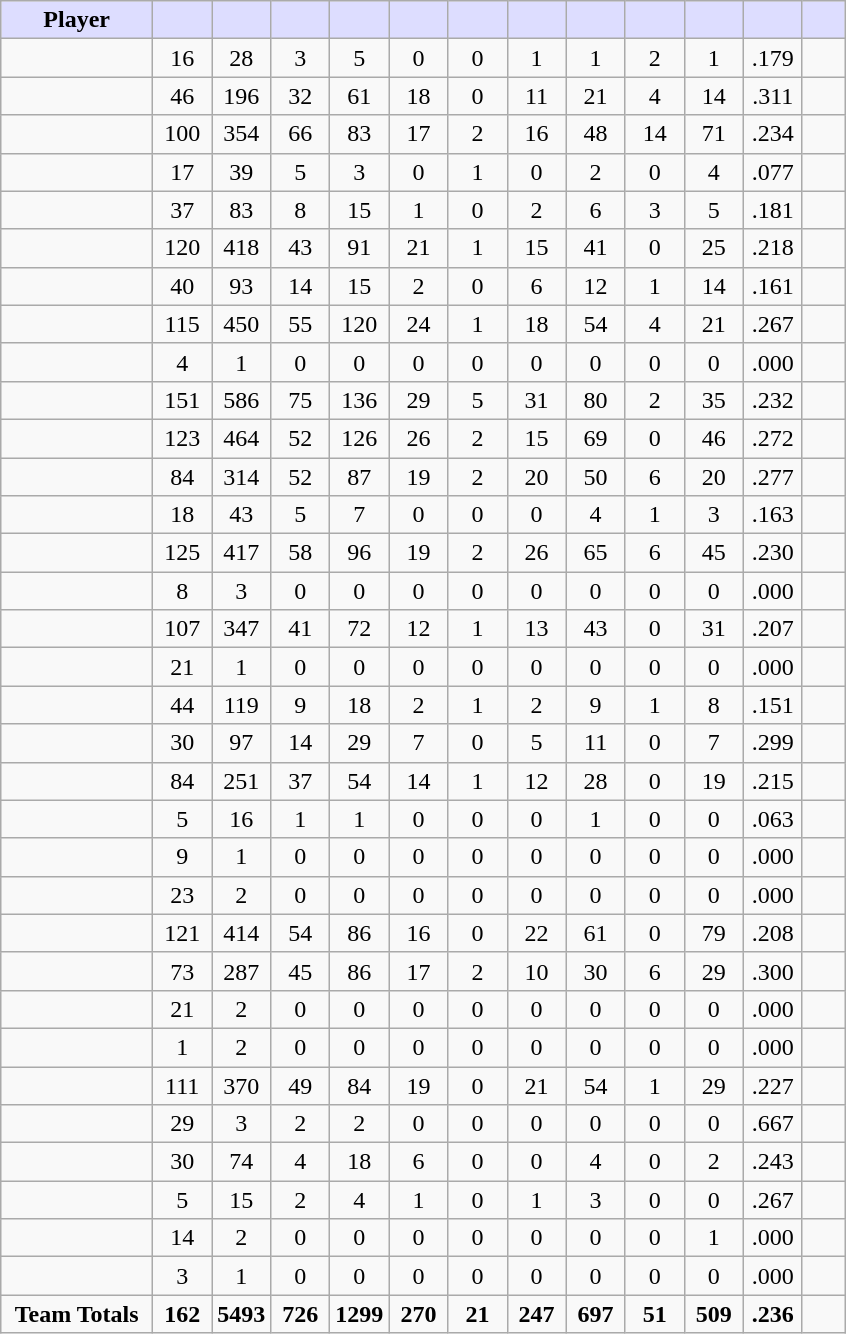<table class="wikitable sortable">
<tr>
<th style="background:#ddf; width:18%;">Player</th>
<th style="background:#ddf; width:7%;"></th>
<th style="background:#ddf; width:7%;"></th>
<th style="background:#ddf; width:7%;"></th>
<th style="background:#ddf; width:7%;"></th>
<th style="background:#ddf; width:7%;"></th>
<th style="background:#ddf; width:7%;"></th>
<th style="background:#ddf; width:7%;"></th>
<th style="background:#ddf; width:7%;"></th>
<th style="background:#ddf; width:7%;"></th>
<th style="background:#ddf; width:7%;"></th>
<th style="background:#ddf; width:7%;"></th>
<th style="background:#ddf; width:7%;"></th>
</tr>
<tr style="text-align:center;">
<td></td>
<td>16</td>
<td>28</td>
<td>3</td>
<td>5</td>
<td>0</td>
<td>0</td>
<td>1</td>
<td>1</td>
<td>2</td>
<td>1</td>
<td>.179</td>
<td></td>
</tr>
<tr style="text-align:center;">
<td></td>
<td>46</td>
<td>196</td>
<td>32</td>
<td>61</td>
<td>18</td>
<td>0</td>
<td>11</td>
<td>21</td>
<td>4</td>
<td>14</td>
<td>.311</td>
<td></td>
</tr>
<tr style="text-align:center;">
<td></td>
<td>100</td>
<td>354</td>
<td>66</td>
<td>83</td>
<td>17</td>
<td>2</td>
<td>16</td>
<td>48</td>
<td>14</td>
<td>71</td>
<td>.234</td>
<td></td>
</tr>
<tr style="text-align:center;">
<td></td>
<td>17</td>
<td>39</td>
<td>5</td>
<td>3</td>
<td>0</td>
<td>1</td>
<td>0</td>
<td>2</td>
<td>0</td>
<td>4</td>
<td>.077</td>
<td></td>
</tr>
<tr style="text-align:center;">
<td></td>
<td>37</td>
<td>83</td>
<td>8</td>
<td>15</td>
<td>1</td>
<td>0</td>
<td>2</td>
<td>6</td>
<td>3</td>
<td>5</td>
<td>.181</td>
<td></td>
</tr>
<tr style="text-align:center;">
<td></td>
<td>120</td>
<td>418</td>
<td>43</td>
<td>91</td>
<td>21</td>
<td>1</td>
<td>15</td>
<td>41</td>
<td>0</td>
<td>25</td>
<td>.218</td>
<td></td>
</tr>
<tr style="text-align:center;">
<td></td>
<td>40</td>
<td>93</td>
<td>14</td>
<td>15</td>
<td>2</td>
<td>0</td>
<td>6</td>
<td>12</td>
<td>1</td>
<td>14</td>
<td>.161</td>
<td></td>
</tr>
<tr style="text-align:center;">
<td></td>
<td>115</td>
<td>450</td>
<td>55</td>
<td>120</td>
<td>24</td>
<td>1</td>
<td>18</td>
<td>54</td>
<td>4</td>
<td>21</td>
<td>.267</td>
<td></td>
</tr>
<tr style="text-align:center;">
<td></td>
<td>4</td>
<td>1</td>
<td>0</td>
<td>0</td>
<td>0</td>
<td>0</td>
<td>0</td>
<td>0</td>
<td>0</td>
<td>0</td>
<td>.000</td>
<td></td>
</tr>
<tr style="text-align:center;">
<td></td>
<td>151</td>
<td>586</td>
<td>75</td>
<td>136</td>
<td>29</td>
<td>5</td>
<td>31</td>
<td>80</td>
<td>2</td>
<td>35</td>
<td>.232</td>
<td></td>
</tr>
<tr style="text-align:center;">
<td></td>
<td>123</td>
<td>464</td>
<td>52</td>
<td>126</td>
<td>26</td>
<td>2</td>
<td>15</td>
<td>69</td>
<td>0</td>
<td>46</td>
<td>.272</td>
<td></td>
</tr>
<tr style="text-align:center;">
<td></td>
<td>84</td>
<td>314</td>
<td>52</td>
<td>87</td>
<td>19</td>
<td>2</td>
<td>20</td>
<td>50</td>
<td>6</td>
<td>20</td>
<td>.277</td>
<td></td>
</tr>
<tr style="text-align:center;">
<td></td>
<td>18</td>
<td>43</td>
<td>5</td>
<td>7</td>
<td>0</td>
<td>0</td>
<td>0</td>
<td>4</td>
<td>1</td>
<td>3</td>
<td>.163</td>
<td></td>
</tr>
<tr style="text-align:center;">
<td></td>
<td>125</td>
<td>417</td>
<td>58</td>
<td>96</td>
<td>19</td>
<td>2</td>
<td>26</td>
<td>65</td>
<td>6</td>
<td>45</td>
<td>.230</td>
<td></td>
</tr>
<tr style="text-align:center;">
<td></td>
<td>8</td>
<td>3</td>
<td>0</td>
<td>0</td>
<td>0</td>
<td>0</td>
<td>0</td>
<td>0</td>
<td>0</td>
<td>0</td>
<td>.000</td>
<td></td>
</tr>
<tr style="text-align:center;">
<td></td>
<td>107</td>
<td>347</td>
<td>41</td>
<td>72</td>
<td>12</td>
<td>1</td>
<td>13</td>
<td>43</td>
<td>0</td>
<td>31</td>
<td>.207</td>
<td></td>
</tr>
<tr style="text-align:center;">
<td></td>
<td>21</td>
<td>1</td>
<td>0</td>
<td>0</td>
<td>0</td>
<td>0</td>
<td>0</td>
<td>0</td>
<td>0</td>
<td>0</td>
<td>.000</td>
<td></td>
</tr>
<tr style="text-align:center;">
<td></td>
<td>44</td>
<td>119</td>
<td>9</td>
<td>18</td>
<td>2</td>
<td>1</td>
<td>2</td>
<td>9</td>
<td>1</td>
<td>8</td>
<td>.151</td>
<td></td>
</tr>
<tr style="text-align:center;">
<td></td>
<td>30</td>
<td>97</td>
<td>14</td>
<td>29</td>
<td>7</td>
<td>0</td>
<td>5</td>
<td>11</td>
<td>0</td>
<td>7</td>
<td>.299</td>
<td></td>
</tr>
<tr style="text-align:center;">
<td></td>
<td>84</td>
<td>251</td>
<td>37</td>
<td>54</td>
<td>14</td>
<td>1</td>
<td>12</td>
<td>28</td>
<td>0</td>
<td>19</td>
<td>.215</td>
<td></td>
</tr>
<tr style="text-align:center;">
<td></td>
<td>5</td>
<td>16</td>
<td>1</td>
<td>1</td>
<td>0</td>
<td>0</td>
<td>0</td>
<td>1</td>
<td>0</td>
<td>0</td>
<td>.063</td>
<td></td>
</tr>
<tr style="text-align:center;">
<td></td>
<td>9</td>
<td>1</td>
<td>0</td>
<td>0</td>
<td>0</td>
<td>0</td>
<td>0</td>
<td>0</td>
<td>0</td>
<td>0</td>
<td>.000</td>
<td></td>
</tr>
<tr style="text-align:center;">
<td></td>
<td>23</td>
<td>2</td>
<td>0</td>
<td>0</td>
<td>0</td>
<td>0</td>
<td>0</td>
<td>0</td>
<td>0</td>
<td>0</td>
<td>.000</td>
<td></td>
</tr>
<tr style="text-align:center;">
<td></td>
<td>121</td>
<td>414</td>
<td>54</td>
<td>86</td>
<td>16</td>
<td>0</td>
<td>22</td>
<td>61</td>
<td>0</td>
<td>79</td>
<td>.208</td>
<td></td>
</tr>
<tr style="text-align:center;">
<td></td>
<td>73</td>
<td>287</td>
<td>45</td>
<td>86</td>
<td>17</td>
<td>2</td>
<td>10</td>
<td>30</td>
<td>6</td>
<td>29</td>
<td>.300</td>
<td></td>
</tr>
<tr style="text-align:center;">
<td></td>
<td>21</td>
<td>2</td>
<td>0</td>
<td>0</td>
<td>0</td>
<td>0</td>
<td>0</td>
<td>0</td>
<td>0</td>
<td>0</td>
<td>.000</td>
<td></td>
</tr>
<tr style="text-align:center;">
<td></td>
<td>1</td>
<td>2</td>
<td>0</td>
<td>0</td>
<td>0</td>
<td>0</td>
<td>0</td>
<td>0</td>
<td>0</td>
<td>0</td>
<td>.000</td>
<td></td>
</tr>
<tr style="text-align:center;">
<td></td>
<td>111</td>
<td>370</td>
<td>49</td>
<td>84</td>
<td>19</td>
<td>0</td>
<td>21</td>
<td>54</td>
<td>1</td>
<td>29</td>
<td>.227</td>
<td></td>
</tr>
<tr style="text-align:center;">
<td></td>
<td>29</td>
<td>3</td>
<td>2</td>
<td>2</td>
<td>0</td>
<td>0</td>
<td>0</td>
<td>0</td>
<td>0</td>
<td>0</td>
<td>.667</td>
<td></td>
</tr>
<tr style="text-align:center;">
<td></td>
<td>30</td>
<td>74</td>
<td>4</td>
<td>18</td>
<td>6</td>
<td>0</td>
<td>0</td>
<td>4</td>
<td>0</td>
<td>2</td>
<td>.243</td>
<td></td>
</tr>
<tr style="text-align:center;">
<td></td>
<td>5</td>
<td>15</td>
<td>2</td>
<td>4</td>
<td>1</td>
<td>0</td>
<td>1</td>
<td>3</td>
<td>0</td>
<td>0</td>
<td>.267</td>
<td></td>
</tr>
<tr style="text-align:center;">
<td></td>
<td>14</td>
<td>2</td>
<td>0</td>
<td>0</td>
<td>0</td>
<td>0</td>
<td>0</td>
<td>0</td>
<td>0</td>
<td>1</td>
<td>.000</td>
<td></td>
</tr>
<tr style="text-align:center;">
<td></td>
<td>3</td>
<td>1</td>
<td>0</td>
<td>0</td>
<td>0</td>
<td>0</td>
<td>0</td>
<td>0</td>
<td>0</td>
<td>0</td>
<td>.000</td>
<td></td>
</tr>
<tr style="text-align:center;">
<td><strong>Team Totals</strong></td>
<td><strong>162</strong></td>
<td><strong>5493</strong></td>
<td><strong>726</strong></td>
<td><strong>1299</strong></td>
<td><strong>270</strong></td>
<td><strong>21</strong></td>
<td><strong>247</strong></td>
<td><strong>697</strong></td>
<td><strong>51</strong></td>
<td><strong>509</strong></td>
<td><strong>.236</strong></td>
<td></td>
</tr>
</table>
